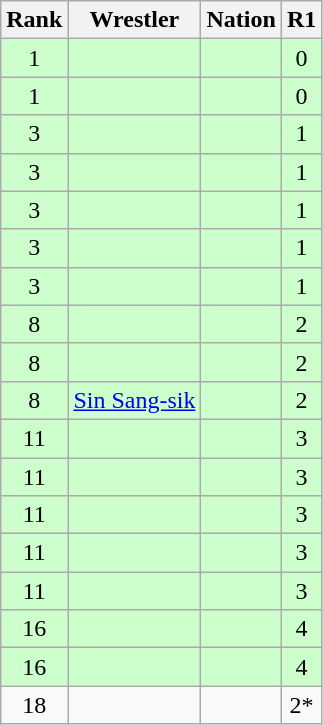<table class="wikitable sortable" style="text-align:center;">
<tr>
<th>Rank</th>
<th>Wrestler</th>
<th>Nation</th>
<th>R1</th>
</tr>
<tr style="background:#cfc;">
<td>1</td>
<td align=left></td>
<td align=left></td>
<td>0</td>
</tr>
<tr style="background:#cfc;">
<td>1</td>
<td align=left></td>
<td align=left></td>
<td>0</td>
</tr>
<tr style="background:#cfc;">
<td>3</td>
<td align=left></td>
<td align=left></td>
<td>1</td>
</tr>
<tr style="background:#cfc;">
<td>3</td>
<td align=left></td>
<td align=left></td>
<td>1</td>
</tr>
<tr style="background:#cfc;">
<td>3</td>
<td align=left></td>
<td align=left></td>
<td>1</td>
</tr>
<tr style="background:#cfc;">
<td>3</td>
<td align=left></td>
<td align=left></td>
<td>1</td>
</tr>
<tr style="background:#cfc;">
<td>3</td>
<td align=left></td>
<td align=left></td>
<td>1</td>
</tr>
<tr style="background:#cfc;">
<td>8</td>
<td align=left></td>
<td align=left></td>
<td>2</td>
</tr>
<tr style="background:#cfc;">
<td>8</td>
<td align=left></td>
<td align=left></td>
<td>2</td>
</tr>
<tr style="background:#cfc;">
<td>8</td>
<td align=left><a href='#'>Sin Sang-sik</a></td>
<td align=left></td>
<td>2</td>
</tr>
<tr style="background:#cfc;">
<td>11</td>
<td align=left></td>
<td align=left></td>
<td>3</td>
</tr>
<tr style="background:#cfc;">
<td>11</td>
<td align=left></td>
<td align=left></td>
<td>3</td>
</tr>
<tr style="background:#cfc;">
<td>11</td>
<td align=left></td>
<td align=left></td>
<td>3</td>
</tr>
<tr style="background:#cfc;">
<td>11</td>
<td align=left></td>
<td align=left></td>
<td>3</td>
</tr>
<tr style="background:#cfc;">
<td>11</td>
<td align=left></td>
<td align=left></td>
<td>3</td>
</tr>
<tr style="background:#cfc;">
<td>16</td>
<td align=left></td>
<td align=left></td>
<td>4</td>
</tr>
<tr style="background:#cfc;">
<td>16</td>
<td align=left></td>
<td align=left></td>
<td>4</td>
</tr>
<tr>
<td>18</td>
<td align=left></td>
<td align=left></td>
<td>2*</td>
</tr>
</table>
